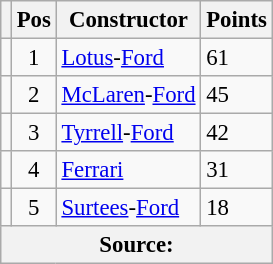<table class="wikitable" style="font-size: 95%;">
<tr>
<th></th>
<th>Pos</th>
<th>Constructor</th>
<th>Points</th>
</tr>
<tr>
<td align="left"></td>
<td align="center">1</td>
<td> <a href='#'>Lotus</a>-<a href='#'>Ford</a></td>
<td align="left">61</td>
</tr>
<tr>
<td align="left"></td>
<td align="center">2</td>
<td> <a href='#'>McLaren</a>-<a href='#'>Ford</a></td>
<td align="left">45</td>
</tr>
<tr>
<td align="left"></td>
<td align="center">3</td>
<td> <a href='#'>Tyrrell</a>-<a href='#'>Ford</a></td>
<td align="left">42</td>
</tr>
<tr>
<td align="left"></td>
<td align="center">4</td>
<td> <a href='#'>Ferrari</a></td>
<td align="left">31</td>
</tr>
<tr>
<td align="left"></td>
<td align="center">5</td>
<td> <a href='#'>Surtees</a>-<a href='#'>Ford</a></td>
<td align="left">18</td>
</tr>
<tr>
<th colspan=4>Source: </th>
</tr>
</table>
